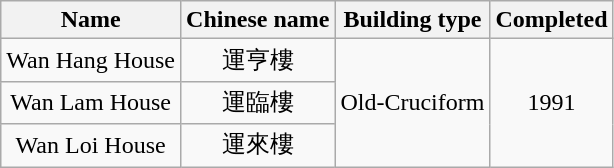<table class="wikitable" style="text-align: center">
<tr>
<th>Name</th>
<th>Chinese name</th>
<th>Building type</th>
<th>Completed</th>
</tr>
<tr>
<td>Wan Hang House</td>
<td>運亨樓</td>
<td rowspan="3">Old-Cruciform</td>
<td rowspan="3">1991</td>
</tr>
<tr>
<td>Wan Lam House</td>
<td>運臨樓</td>
</tr>
<tr>
<td>Wan Loi House</td>
<td>運來樓</td>
</tr>
</table>
